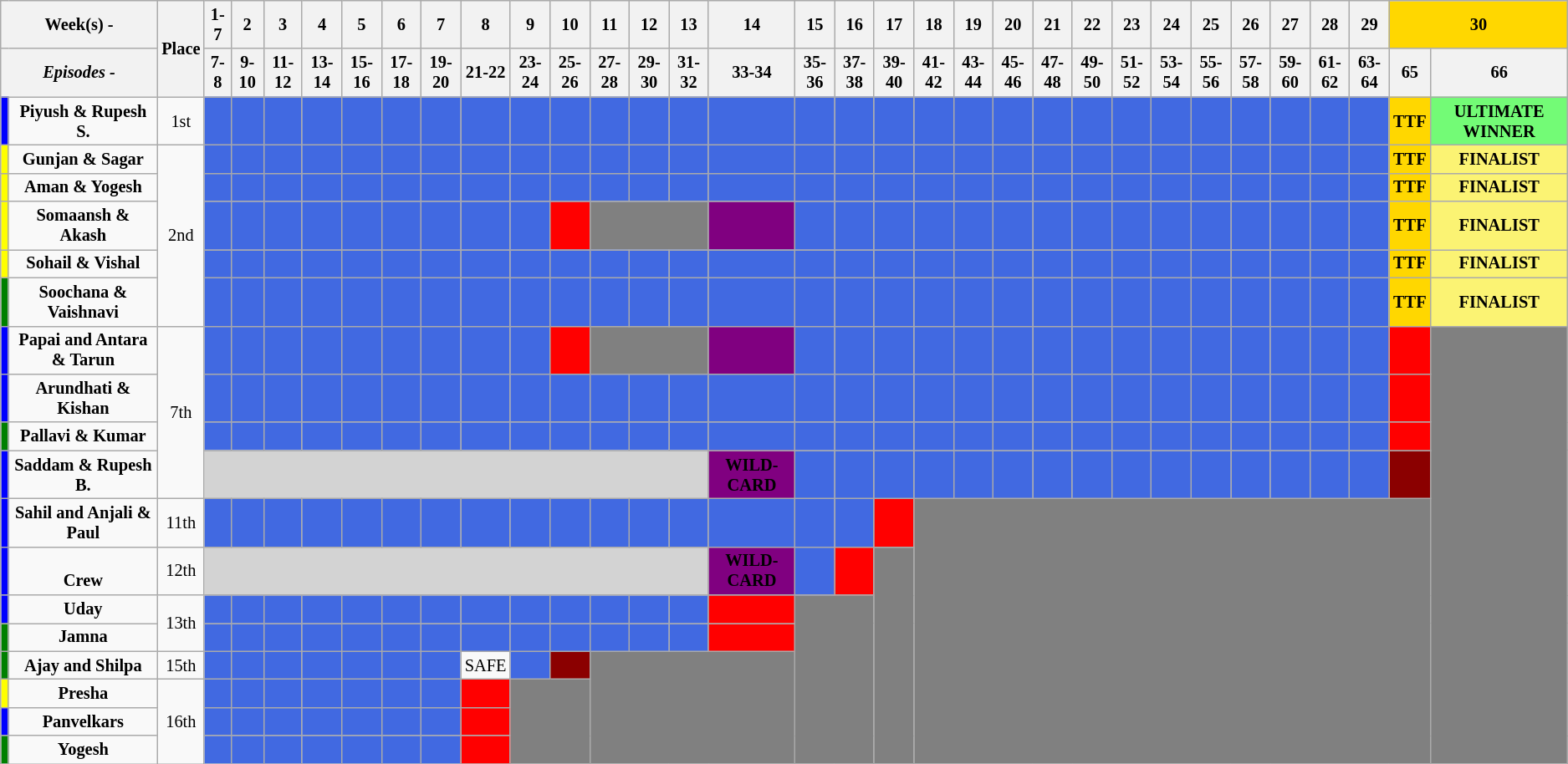<table class="wikitable" border="2" style="text-align:center; font-size:85%">
<tr>
<th colspan="2">Week(s) -</th>
<th rowspan="2">Place</th>
<th>1-7</th>
<th>2</th>
<th>3</th>
<th>4</th>
<th>5</th>
<th>6</th>
<th>7</th>
<th>8</th>
<th>9</th>
<th>10</th>
<th>11</th>
<th>12</th>
<th>13</th>
<th>14</th>
<th>15</th>
<th>16</th>
<th>17</th>
<th>18</th>
<th>19</th>
<th>20</th>
<th>21</th>
<th>22</th>
<th>23</th>
<th>24</th>
<th>25</th>
<th>26</th>
<th>27</th>
<th>28</th>
<th>29</th>
<td colspan="2" bgcolor=gold><strong>30</strong></td>
</tr>
<tr>
<th colspan="2"><em>Episodes -</em></th>
<th>7-8</th>
<th>9-10</th>
<th>11-12</th>
<th>13-14</th>
<th>15-16</th>
<th>17-18</th>
<th>19-20</th>
<th>21-22</th>
<th>23-24</th>
<th>25-26</th>
<th>27-28</th>
<th>29-30</th>
<th>31-32</th>
<th>33-34</th>
<th>35-36</th>
<th>37-38</th>
<th>39-40</th>
<th>41-42</th>
<th>43-44</th>
<th>45-46</th>
<th>47-48</th>
<th>49-50</th>
<th>51-52</th>
<th>53-54</th>
<th>55-56</th>
<th>57-58</th>
<th>59-60</th>
<th>61-62</th>
<th>63-64</th>
<th>65</th>
<th>66</th>
</tr>
<tr>
<td bgcolor="blue"></td>
<td><strong>Piyush & Rupesh S.</strong></td>
<td>1st</td>
<td bgcolor="royalblue"><strong></strong></td>
<td bgcolor="royalblue"><strong></strong></td>
<td bgcolor="royalblue"><strong></strong></td>
<td bgcolor="royalblue"><strong></strong></td>
<td bgcolor="royalblue"><strong></strong></td>
<td bgcolor="royalblue"><strong></strong></td>
<td bgcolor="royalblue"><strong></strong></td>
<td bgcolor="royalblue"><strong></strong></td>
<td bgcolor="royalblue"><strong></strong></td>
<td bgcolor="royalblue"><strong></strong></td>
<td bgcolor="royalblue"><strong></strong></td>
<td bgcolor="royalblue"><strong></strong></td>
<td bgcolor="royalblue"><strong></strong></td>
<td bgcolor="royalblue"><strong></strong></td>
<td bgcolor="royalblue"><strong></strong></td>
<td bgcolor="royalblue"><strong></strong></td>
<td bgcolor="royalblue"><strong></strong></td>
<td bgcolor="royalblue"><strong></strong></td>
<td bgcolor="royalblue"><strong></strong></td>
<td bgcolor="royalblue"><strong></strong></td>
<td bgcolor="royalblue"><strong></strong></td>
<td bgcolor="royalblue"><strong></strong></td>
<td bgcolor="royalblue"><strong></strong></td>
<td bgcolor="royalblue"><strong></strong></td>
<td bgcolor="royalblue"><strong></strong></td>
<td bgcolor="royalblue"><strong></strong></td>
<td bgcolor="royalblue"><strong></strong></td>
<td bgcolor="royalblue"><strong></strong></td>
<td bgcolor="royalblue"><strong></strong></td>
<td bgcolor="gold"><strong>TTF</strong></td>
<td style="background:#73FB76;"><strong>ULTIMATE WINNER</strong></td>
</tr>
<tr>
<td bgcolor="yellow"></td>
<td><strong>Gunjan & Sagar</strong></td>
<td rowspan="5">2nd</td>
<td bgcolor="royalblue"><strong></strong></td>
<td bgcolor="royalblue"><strong></strong></td>
<td bgcolor="royalblue"><strong></strong></td>
<td bgcolor="royalblue"><strong></strong></td>
<td bgcolor="royalblue"><strong></strong></td>
<td bgcolor="royalblue"><strong></strong></td>
<td bgcolor="royalblue"><strong></strong></td>
<td bgcolor="royalblue"><strong></strong></td>
<td bgcolor="royalblue"><strong></strong></td>
<td bgcolor="royalblue"><strong></strong></td>
<td bgcolor="royalblue"><strong></strong></td>
<td bgcolor="royalblue"><strong></strong></td>
<td bgcolor="royalblue"><strong></strong></td>
<td bgcolor="royalblue"><strong></strong></td>
<td bgcolor="royalblue"><strong></strong></td>
<td bgcolor="royalblue"><strong></strong></td>
<td bgcolor="royalblue"><strong></strong></td>
<td bgcolor="royalblue"><strong></strong></td>
<td bgcolor="royalblue"><strong></strong></td>
<td bgcolor="royalblue"><strong></strong></td>
<td bgcolor="royalblue"><strong></strong></td>
<td bgcolor="royalblue"><strong></strong></td>
<td bgcolor="royalblue"><strong></strong></td>
<td bgcolor="royalblue"><strong></strong></td>
<td bgcolor="royalblue"><strong></strong></td>
<td bgcolor="royalblue"><strong></strong></td>
<td bgcolor="royalblue"><strong></strong></td>
<td bgcolor="royalblue"><strong></strong></td>
<td bgcolor="royalblue"><strong></strong></td>
<td bgcolor="gold"><strong>TTF</strong></td>
<td style="background:#fbf373;"><strong>FINALIST</strong></td>
</tr>
<tr>
<td bgcolor="yellow"></td>
<td><strong>Aman & Yogesh</strong></td>
<td bgcolor="royalblue"><strong></strong></td>
<td bgcolor="royalblue"><strong></strong></td>
<td bgcolor="royalblue"><strong></strong></td>
<td bgcolor="royalblue"><strong></strong></td>
<td bgcolor="royalblue"><strong></strong></td>
<td bgcolor="royalblue"><strong></strong></td>
<td bgcolor="royalblue"><strong></strong></td>
<td bgcolor="royalblue"><strong></strong></td>
<td bgcolor="royalblue"><strong></strong></td>
<td bgcolor="royalblue"><strong></strong></td>
<td bgcolor="royalblue"><strong></strong></td>
<td bgcolor="royalblue"><strong></strong></td>
<td bgcolor="royalblue"><strong></strong></td>
<td bgcolor="royalblue"><strong></strong></td>
<td bgcolor="royalblue"><strong></strong></td>
<td bgcolor="royalblue"><strong></strong></td>
<td bgcolor="royalblue"><strong></strong></td>
<td bgcolor="royalblue"><strong></strong></td>
<td bgcolor="royalblue"><strong></strong></td>
<td bgcolor="royalblue"><strong></strong></td>
<td bgcolor="royalblue"><strong></strong></td>
<td bgcolor="royalblue"><strong></strong></td>
<td bgcolor="royalblue"><strong></strong></td>
<td bgcolor="royalblue"><strong></strong></td>
<td bgcolor="royalblue"><strong></strong></td>
<td bgcolor="royalblue"><strong></strong></td>
<td bgcolor="royalblue"><strong></strong></td>
<td bgcolor="royalblue"><strong></strong></td>
<td bgcolor="royalblue"><strong></strong></td>
<td bgcolor="gold"><strong>TTF</strong></td>
<td style="background:#fbf373;"><strong>FINALIST</strong></td>
</tr>
<tr>
<td bgcolor="yellow"></td>
<td><strong>Somaansh & Akash</strong></td>
<td bgcolor="royalblue"><strong></strong></td>
<td bgcolor="royalblue"><strong></strong></td>
<td bgcolor="royalblue"><strong></strong></td>
<td bgcolor="royalblue"><strong></strong></td>
<td bgcolor="royalblue"><strong></strong></td>
<td bgcolor="royalblue"><strong></strong></td>
<td bgcolor="royalblue"><strong></strong></td>
<td bgcolor="royalblue"><strong></strong></td>
<td bgcolor="royalblue"><strong></strong></td>
<td bgcolor="red"></td>
<td colspan="3" bgcolor=grey></td>
<td bgcolor="purple"></td>
<td bgcolor="royalblue"><strong></strong></td>
<td bgcolor="royalblue"><strong></strong></td>
<td bgcolor="royalblue"><strong></strong></td>
<td bgcolor="royalblue"><strong></strong></td>
<td bgcolor="royalblue"><strong></strong></td>
<td bgcolor="royalblue"><strong></strong></td>
<td bgcolor="royalblue"><strong></strong></td>
<td bgcolor="royalblue"><strong></strong></td>
<td bgcolor="royalblue"><strong></strong></td>
<td bgcolor="royalblue"><strong></strong></td>
<td bgcolor="royalblue"><strong></strong></td>
<td bgcolor="royalblue"><strong></strong></td>
<td bgcolor="royalblue"><strong></strong></td>
<td bgcolor="royalblue"><strong></strong></td>
<td bgcolor="royalblue"><strong></strong></td>
<td bgcolor="gold"><strong>TTF</strong></td>
<td style="background:#fbf373;"><strong>FINALIST</strong></td>
</tr>
<tr>
<td bgcolor="yellow"></td>
<td><strong>Sohail & Vishal</strong></td>
<td bgcolor="royalblue"><strong></strong></td>
<td bgcolor="royalblue"><strong></strong></td>
<td bgcolor="royalblue"><strong></strong></td>
<td bgcolor="royalblue"><strong></strong></td>
<td bgcolor="royalblue"><strong></strong></td>
<td bgcolor="royalblue"><strong></strong></td>
<td bgcolor="royalblue"><strong></strong></td>
<td bgcolor="royalblue"><strong></strong></td>
<td bgcolor="royalblue"><strong></strong></td>
<td bgcolor="royalblue"><strong></strong></td>
<td bgcolor="royalblue"><strong></strong></td>
<td bgcolor="royalblue"><strong></strong></td>
<td bgcolor="royalblue"><strong></strong></td>
<td bgcolor="royalblue"><strong></strong></td>
<td bgcolor="royalblue"><strong></strong></td>
<td bgcolor="royalblue"><strong></strong></td>
<td bgcolor="royalblue"><strong></strong></td>
<td bgcolor="royalblue"><strong></strong></td>
<td bgcolor="royalblue"><strong></strong></td>
<td bgcolor="royalblue"><strong></strong></td>
<td bgcolor="royalblue"><strong></strong></td>
<td bgcolor="royalblue"><strong></strong></td>
<td bgcolor="royalblue"><strong></strong></td>
<td bgcolor="royalblue"><strong></strong></td>
<td bgcolor="royalblue"><strong></strong></td>
<td bgcolor="royalblue"><strong></strong></td>
<td bgcolor="royalblue"><strong></strong></td>
<td bgcolor="royalblue"><strong></strong></td>
<td bgcolor="royalblue"><strong></strong></td>
<td bgcolor="gold"><strong>TTF</strong></td>
<td style="background:#fbf373;"><strong>FINALIST</strong></td>
</tr>
<tr>
<td bgcolor="green"></td>
<td><strong>Soochana & Vaishnavi</strong></td>
<td bgcolor="royalblue"><strong></strong></td>
<td bgcolor="royalblue"><strong></strong></td>
<td bgcolor="royalblue"><strong></strong></td>
<td bgcolor="royalblue"><strong></strong></td>
<td bgcolor="royalblue"><strong></strong></td>
<td bgcolor="royalblue"><strong></strong></td>
<td bgcolor="royalblue"><strong></strong></td>
<td bgcolor="royalblue"><strong></strong></td>
<td bgcolor="royalblue"><strong></strong></td>
<td bgcolor="royalblue"><strong></strong></td>
<td bgcolor="royalblue"><strong></strong></td>
<td bgcolor="royalblue"><strong></strong></td>
<td bgcolor="royalblue"><strong></strong></td>
<td bgcolor="royalblue"><strong></strong></td>
<td bgcolor="royalblue"><strong></strong></td>
<td bgcolor="royalblue"><strong></strong></td>
<td bgcolor="royalblue"><strong></strong></td>
<td bgcolor="royalblue"><strong></strong></td>
<td bgcolor="royalblue"><strong></strong></td>
<td bgcolor="royalblue"><strong></strong></td>
<td bgcolor="royalblue"><strong></strong></td>
<td bgcolor="royalblue"><strong></strong></td>
<td bgcolor="royalblue"><strong></strong></td>
<td bgcolor="royalblue"><strong></strong></td>
<td bgcolor="royalblue"><strong></strong></td>
<td bgcolor="royalblue"><strong></strong></td>
<td bgcolor="royalblue"><strong></strong></td>
<td bgcolor="royalblue"><strong></strong></td>
<td bgcolor="royalblue"><strong></strong></td>
<td bgcolor="gold"><strong>TTF</strong></td>
<td style="background:#fbf373;"><strong>FINALIST</strong></td>
</tr>
<tr>
<td bgcolor="blue"></td>
<td><strong>Papai and Antara & Tarun</strong></td>
<td rowspan="4">7th</td>
<td bgcolor="royalblue"><strong></strong></td>
<td bgcolor="royalblue"><strong></strong></td>
<td bgcolor="royalblue"><strong></strong></td>
<td bgcolor="royalblue"><strong></strong></td>
<td bgcolor="royalblue"><strong></strong></td>
<td bgcolor="royalblue"><strong></strong></td>
<td bgcolor="royalblue"><strong></strong></td>
<td bgcolor="royalblue"><strong></strong></td>
<td bgcolor="royalblue"><strong></strong></td>
<td bgcolor="red"></td>
<td colspan="3" bgcolor=grey></td>
<td bgcolor="purple"></td>
<td bgcolor="royalblue"><strong></strong></td>
<td bgcolor="royalblue"><strong></strong></td>
<td bgcolor="royalblue"><strong></strong></td>
<td bgcolor="royalblue"><strong></strong></td>
<td bgcolor="royalblue"><strong></strong></td>
<td bgcolor="royalblue"><strong></strong></td>
<td bgcolor="royalblue"><strong></strong></td>
<td bgcolor="royalblue"><strong></strong></td>
<td bgcolor="royalblue"><strong></strong></td>
<td bgcolor="royalblue"><strong></strong></td>
<td bgcolor="royalblue"><strong></strong></td>
<td bgcolor="royalblue"><strong></strong></td>
<td bgcolor="royalblue"><strong></strong></td>
<td bgcolor="royalblue"><strong></strong></td>
<td bgcolor="royalblue"><strong></strong></td>
<td bgcolor="red"></td>
<td rowspan="12" bgcolor="grey"></td>
</tr>
<tr>
<td bgcolor="blue"></td>
<td><strong>Arundhati & Kishan</strong></td>
<td bgcolor="royalblue"><strong></strong></td>
<td bgcolor="royalblue"><strong></strong></td>
<td bgcolor="royalblue"><strong></strong></td>
<td bgcolor="royalblue"><strong></strong></td>
<td bgcolor="royalblue"><strong></strong></td>
<td bgcolor="royalblue"><strong></strong></td>
<td bgcolor="royalblue"><strong></strong></td>
<td bgcolor="royalblue"><strong></strong></td>
<td bgcolor="royalblue"><strong></strong></td>
<td bgcolor="royalblue"><strong></strong></td>
<td bgcolor="royalblue"><strong></strong></td>
<td bgcolor="royalblue"><strong></strong></td>
<td bgcolor="royalblue"><strong></strong></td>
<td bgcolor="royalblue"><strong></strong></td>
<td bgcolor="royalblue"><strong></strong></td>
<td bgcolor="royalblue"><strong></strong></td>
<td bgcolor="royalblue"><strong></strong></td>
<td bgcolor="royalblue"><strong></strong></td>
<td bgcolor="royalblue"><strong></strong></td>
<td bgcolor="royalblue"><strong></strong></td>
<td bgcolor="royalblue"><strong></strong></td>
<td bgcolor="royalblue"><strong></strong></td>
<td bgcolor="royalblue"><strong></strong></td>
<td bgcolor="royalblue"><strong></strong></td>
<td bgcolor="royalblue"><strong></strong></td>
<td bgcolor="royalblue"><strong></strong></td>
<td bgcolor="royalblue"><strong></strong></td>
<td bgcolor="royalblue"><strong></strong></td>
<td bgcolor="royalblue"><strong></strong></td>
<td bgcolor="red"></td>
</tr>
<tr>
<td bgcolor="green"></td>
<td><strong>Pallavi & Kumar</strong></td>
<td bgcolor="royalblue"><strong></strong></td>
<td bgcolor="royalblue"><strong></strong></td>
<td bgcolor="royalblue"><strong></strong></td>
<td bgcolor="royalblue"><strong></strong></td>
<td bgcolor="royalblue"><strong></strong></td>
<td bgcolor="royalblue"><strong></strong></td>
<td bgcolor="royalblue"><strong></strong></td>
<td bgcolor="royalblue"><strong></strong></td>
<td bgcolor="royalblue"><strong></strong></td>
<td bgcolor="royalblue"><strong></strong></td>
<td bgcolor="royalblue"><strong></strong></td>
<td bgcolor="royalblue"><strong></strong></td>
<td bgcolor="royalblue"><strong></strong></td>
<td bgcolor="royalblue"><strong></strong></td>
<td bgcolor="royalblue"><strong></strong></td>
<td bgcolor="royalblue"><strong></strong></td>
<td bgcolor="royalblue"><strong></strong></td>
<td bgcolor="royalblue"><strong></strong></td>
<td bgcolor="royalblue"><strong></strong></td>
<td bgcolor="royalblue"><strong></strong></td>
<td bgcolor="royalblue"><strong></strong></td>
<td bgcolor="royalblue"><strong></strong></td>
<td bgcolor="royalblue"><strong></strong></td>
<td bgcolor="royalblue"><strong></strong></td>
<td bgcolor="royalblue"><strong></strong></td>
<td bgcolor="royalblue"><strong></strong></td>
<td bgcolor="royalblue"><strong></strong></td>
<td bgcolor="royalblue"><strong></strong></td>
<td bgcolor="royalblue"><strong></strong></td>
<td bgcolor="red"></td>
</tr>
<tr>
<td bgcolor="blue"></td>
<td><strong>Saddam & Rupesh B.</strong></td>
<td colspan="13" bgcolor="lightgray"></td>
<td bgcolor="purple"><span><strong>WILD-CARD</strong></span></td>
<td bgcolor="royalblue"><strong></strong></td>
<td bgcolor="royalblue"><strong></strong></td>
<td bgcolor="royalblue"><strong></strong></td>
<td bgcolor="royalblue"><strong></strong></td>
<td bgcolor="royalblue"><strong></strong></td>
<td bgcolor="royalblue"><strong></strong></td>
<td bgcolor="royalblue"><strong></strong></td>
<td bgcolor="royalblue"><strong></strong></td>
<td bgcolor="royalblue"><strong></strong></td>
<td bgcolor="royalblue"><strong></strong></td>
<td bgcolor="royalblue"><strong></strong></td>
<td bgcolor="royalblue"><strong></strong></td>
<td bgcolor="royalblue"><strong></strong></td>
<td bgcolor="royalblue"><strong></strong></td>
<td bgcolor="royalblue"><strong></strong></td>
<td bgcolor="darkred"><strong></strong></td>
</tr>
<tr>
<td bgcolor="blue"></td>
<td><strong>Sahil and Anjali & Paul</strong></td>
<td>11th</td>
<td bgcolor="royalblue"><strong></strong></td>
<td bgcolor="royalblue"><strong></strong></td>
<td bgcolor="royalblue"><strong></strong></td>
<td bgcolor="royalblue"><strong></strong></td>
<td bgcolor="royalblue"><strong></strong></td>
<td bgcolor="royalblue"><strong></strong></td>
<td bgcolor="royalblue"><strong></strong></td>
<td bgcolor="royalblue"><strong></strong></td>
<td bgcolor="royalblue"><strong></strong></td>
<td bgcolor="royalblue"><strong></strong></td>
<td bgcolor="royalblue"><strong></strong></td>
<td bgcolor="royalblue"><strong></strong></td>
<td bgcolor="royalblue"><strong></strong></td>
<td bgcolor="royalblue"><strong></strong></td>
<td bgcolor="royalblue"><strong></strong></td>
<td bgcolor="royalblue"><strong></strong></td>
<td bgcolor="red"></td>
<td colspan="13" rowspan="8" bgcolor=grey></td>
</tr>
<tr>
<td bgcolor="blue"></td>
<td><strong><br>Crew</strong></td>
<td>12th</td>
<td colspan="13" bgcolor="lightgray"></td>
<td bgcolor="purple"><span><strong>WILD-CARD</strong></span></td>
<td bgcolor="royalblue"><strong></strong></td>
<td bgcolor="red"></td>
<td rowspan="7" bgcolor="grey"></td>
</tr>
<tr>
<td bgcolor="blue"></td>
<td><strong>Uday</strong></td>
<td rowspan="2">13th</td>
<td bgcolor="royalblue"><strong></strong></td>
<td bgcolor="royalblue"><strong></strong></td>
<td bgcolor="royalblue"><strong></strong></td>
<td bgcolor="royalblue"><strong></strong></td>
<td bgcolor="royalblue"><strong></strong></td>
<td bgcolor="royalblue"><strong></strong></td>
<td bgcolor="royalblue"><strong></strong></td>
<td bgcolor="royalblue"><strong></strong></td>
<td bgcolor="royalblue"><strong></strong></td>
<td bgcolor="royalblue"><strong></strong></td>
<td bgcolor="royalblue"><strong></strong></td>
<td bgcolor="royalblue"><strong></strong></td>
<td bgcolor="royalblue"><strong></strong></td>
<td bgcolor="red"></td>
<td colspan="2" rowspan="6" bgcolor="grey"></td>
</tr>
<tr>
<td bgcolor="green"></td>
<td><strong>Jamna</strong></td>
<td bgcolor="royalblue"><strong></strong></td>
<td bgcolor="royalblue"><strong></strong></td>
<td bgcolor="royalblue"><strong></strong></td>
<td bgcolor="royalblue"><strong></strong></td>
<td bgcolor="royalblue"><strong></strong></td>
<td bgcolor="royalblue"><strong></strong></td>
<td bgcolor="royalblue"><strong></strong></td>
<td bgcolor="royalblue"><strong></strong></td>
<td bgcolor="royalblue"><strong></strong></td>
<td bgcolor="royalblue"><strong></strong></td>
<td bgcolor="royalblue"><strong></strong></td>
<td bgcolor="royalblue"><strong></strong></td>
<td bgcolor="royalblue"><strong></strong></td>
<td bgcolor="red"></td>
</tr>
<tr>
<td bgcolor="green"></td>
<td><strong>Ajay and Shilpa</strong></td>
<td>15th</td>
<td bgcolor="royalblue"><strong></strong></td>
<td bgcolor="royalblue"><strong></strong></td>
<td bgcolor="royalblue"><strong></strong></td>
<td bgcolor="royalblue"><strong></strong></td>
<td bgcolor="royalblue"><strong></strong></td>
<td bgcolor="royalblue"><strong></strong></td>
<td bgcolor="royalblue"><strong></strong></td>
<td>SAFE</td>
<td bgcolor="royalblue"><strong></strong></td>
<td bgcolor="darkred"><strong></strong></td>
<td colspan="4" rowspan="4" bgcolor=grey></td>
</tr>
<tr>
<td bgcolor="yellow"></td>
<td><strong>Presha</strong></td>
<td rowspan="3">16th</td>
<td bgcolor="royalblue"><strong></strong></td>
<td bgcolor="royalblue"><strong></strong></td>
<td bgcolor="royalblue"><strong></strong></td>
<td bgcolor="royalblue"><strong></strong></td>
<td bgcolor="royalblue"><strong></strong></td>
<td bgcolor="royalblue"><strong></strong></td>
<td bgcolor="royalblue"><strong></strong></td>
<td bgcolor="red"></td>
<td colspan="2" rowspan="3" bgcolor=grey></td>
</tr>
<tr>
<td bgcolor="blue"></td>
<td><strong>Panvelkars</strong></td>
<td bgcolor="royalblue"><strong></strong></td>
<td bgcolor="royalblue"><strong></strong></td>
<td bgcolor="royalblue"><strong></strong></td>
<td bgcolor="royalblue"><strong></strong></td>
<td bgcolor="royalblue"><strong></strong></td>
<td bgcolor="royalblue"><strong></strong></td>
<td bgcolor="royalblue"><strong></strong></td>
<td bgcolor="red"></td>
</tr>
<tr>
<td bgcolor="green"></td>
<td><strong>Yogesh</strong></td>
<td bgcolor="royalblue"><strong></strong></td>
<td bgcolor="royalblue"><strong></strong></td>
<td bgcolor="royalblue"><strong></strong></td>
<td bgcolor="royalblue"><strong></strong></td>
<td bgcolor="royalblue"><strong></strong></td>
<td bgcolor="royalblue"><strong></strong></td>
<td bgcolor="royalblue"><strong></strong></td>
<td bgcolor="red"></td>
</tr>
</table>
